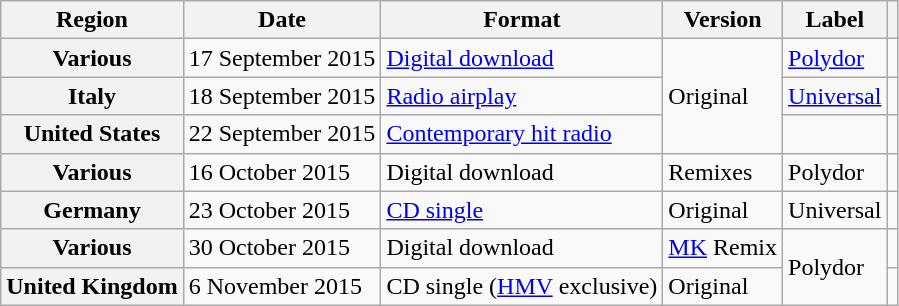<table class="wikitable plainrowheaders">
<tr>
<th scope="col">Region</th>
<th scope="col">Date</th>
<th scope="col">Format</th>
<th scope="col">Version</th>
<th scope="col">Label</th>
<th scope="col"></th>
</tr>
<tr>
<th scope="row">Various</th>
<td>17 September 2015</td>
<td><a href='#'>Digital download</a></td>
<td rowspan="3">Original</td>
<td><a href='#'>Polydor</a></td>
<td align="center"></td>
</tr>
<tr>
<th scope="row">Italy</th>
<td>18 September 2015</td>
<td><a href='#'>Radio airplay</a></td>
<td><a href='#'>Universal</a></td>
<td align="center"></td>
</tr>
<tr>
<th scope="row">United States</th>
<td>22 September 2015</td>
<td><a href='#'>Contemporary hit radio</a></td>
<td></td>
<td align="center"></td>
</tr>
<tr>
<th scope="row">Various</th>
<td>16 October 2015</td>
<td>Digital download</td>
<td>Remixes</td>
<td>Polydor</td>
<td align="center"></td>
</tr>
<tr>
<th scope="row">Germany</th>
<td>23 October 2015</td>
<td><a href='#'>CD single</a></td>
<td>Original</td>
<td>Universal</td>
<td align="center"></td>
</tr>
<tr>
<th scope="row">Various</th>
<td>30 October 2015</td>
<td>Digital download</td>
<td><a href='#'>MK</a> Remix</td>
<td rowspan="2">Polydor</td>
<td align="center"></td>
</tr>
<tr>
<th scope="row">United Kingdom</th>
<td>6 November 2015</td>
<td>CD single (<a href='#'>HMV</a> exclusive)</td>
<td>Original</td>
<td align="center"></td>
</tr>
</table>
